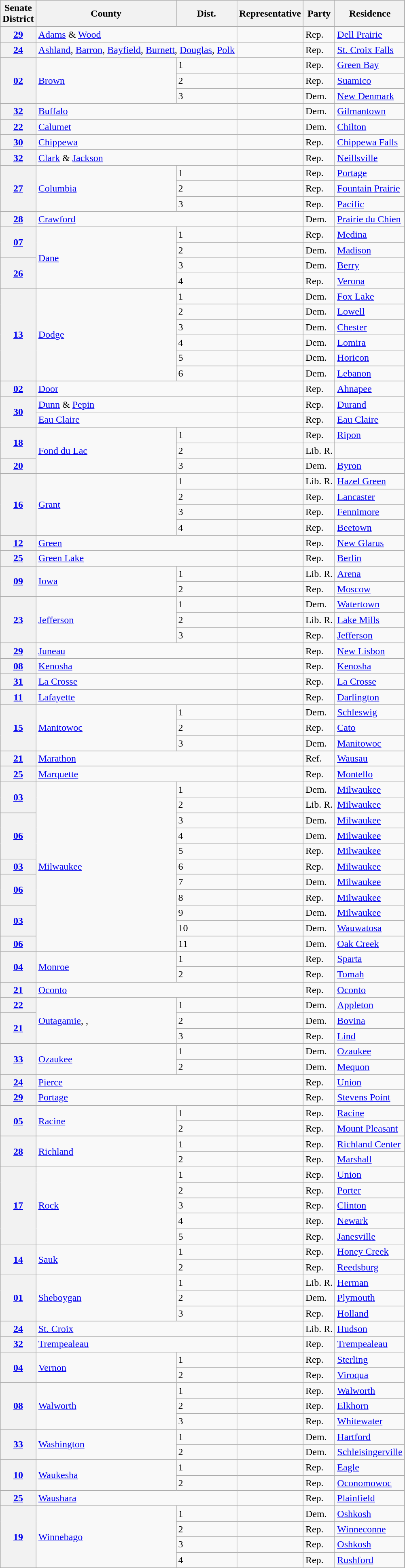<table class="wikitable sortable">
<tr>
<th>Senate<br>District</th>
<th>County</th>
<th>Dist.</th>
<th>Representative</th>
<th>Party</th>
<th>Residence</th>
</tr>
<tr>
<th><a href='#'>29</a></th>
<td text-align="left" colspan="2"><a href='#'>Adams</a> & <a href='#'>Wood</a></td>
<td></td>
<td>Rep.</td>
<td><a href='#'>Dell Prairie</a></td>
</tr>
<tr>
<th><a href='#'>24</a></th>
<td text-align="left" colspan="2"><a href='#'>Ashland</a>, <a href='#'>Barron</a>, <a href='#'>Bayfield</a>, <a href='#'>Burnett</a>, <a href='#'>Douglas</a>, <a href='#'>Polk</a></td>
<td></td>
<td>Rep.</td>
<td><a href='#'>St. Croix Falls</a></td>
</tr>
<tr>
<th rowspan="3"><a href='#'>02</a></th>
<td text-align="left" rowspan="3"><a href='#'>Brown</a> </td>
<td>1</td>
<td></td>
<td>Rep.</td>
<td><a href='#'>Green Bay</a></td>
</tr>
<tr>
<td>2</td>
<td></td>
<td>Rep.</td>
<td><a href='#'>Suamico</a></td>
</tr>
<tr>
<td>3</td>
<td></td>
<td>Dem.</td>
<td><a href='#'>New Denmark</a></td>
</tr>
<tr>
<th><a href='#'>32</a></th>
<td text-align="left" colspan="2"><a href='#'>Buffalo</a></td>
<td></td>
<td>Dem.</td>
<td><a href='#'>Gilmantown</a></td>
</tr>
<tr>
<th><a href='#'>22</a></th>
<td text-align="left" colspan="2"><a href='#'>Calumet</a></td>
<td></td>
<td>Dem.</td>
<td><a href='#'>Chilton</a></td>
</tr>
<tr>
<th><a href='#'>30</a></th>
<td text-align="left" colspan="2"><a href='#'>Chippewa</a></td>
<td></td>
<td>Rep.</td>
<td><a href='#'>Chippewa Falls</a></td>
</tr>
<tr>
<th><a href='#'>32</a></th>
<td text-align="left" colspan="2"><a href='#'>Clark</a> & <a href='#'>Jackson</a></td>
<td></td>
<td>Rep.</td>
<td><a href='#'>Neillsville</a></td>
</tr>
<tr>
<th rowspan="3"><a href='#'>27</a></th>
<td text-align="left" rowspan="3"><a href='#'>Columbia</a></td>
<td>1</td>
<td></td>
<td>Rep.</td>
<td><a href='#'>Portage</a></td>
</tr>
<tr>
<td>2</td>
<td></td>
<td>Rep.</td>
<td><a href='#'>Fountain Prairie</a></td>
</tr>
<tr>
<td>3</td>
<td></td>
<td>Rep.</td>
<td><a href='#'>Pacific</a></td>
</tr>
<tr>
<th><a href='#'>28</a></th>
<td text-align="left" colspan="2"><a href='#'>Crawford</a></td>
<td></td>
<td>Dem.</td>
<td><a href='#'>Prairie du Chien</a></td>
</tr>
<tr>
<th rowspan="2"><a href='#'>07</a></th>
<td text-align="left" rowspan="4"><a href='#'>Dane</a></td>
<td>1</td>
<td></td>
<td>Rep.</td>
<td><a href='#'>Medina</a></td>
</tr>
<tr>
<td>2</td>
<td></td>
<td>Dem.</td>
<td><a href='#'>Madison</a></td>
</tr>
<tr>
<th rowspan="2"><a href='#'>26</a></th>
<td>3</td>
<td></td>
<td>Dem.</td>
<td><a href='#'>Berry</a></td>
</tr>
<tr>
<td>4</td>
<td></td>
<td>Rep.</td>
<td><a href='#'>Verona</a></td>
</tr>
<tr>
<th rowspan="6"><a href='#'>13</a></th>
<td text-align="left" rowspan="6"><a href='#'>Dodge</a></td>
<td>1</td>
<td></td>
<td>Dem.</td>
<td><a href='#'>Fox Lake</a></td>
</tr>
<tr>
<td>2</td>
<td></td>
<td>Dem.</td>
<td><a href='#'>Lowell</a></td>
</tr>
<tr>
<td>3</td>
<td></td>
<td>Dem.</td>
<td><a href='#'>Chester</a></td>
</tr>
<tr>
<td>4</td>
<td></td>
<td>Dem.</td>
<td><a href='#'>Lomira</a></td>
</tr>
<tr>
<td>5</td>
<td></td>
<td>Dem.</td>
<td><a href='#'>Horicon</a></td>
</tr>
<tr>
<td>6</td>
<td></td>
<td>Dem.</td>
<td><a href='#'>Lebanon</a></td>
</tr>
<tr>
<th><a href='#'>02</a></th>
<td text-align="left" colspan="2"><a href='#'>Door</a> </td>
<td></td>
<td>Rep.</td>
<td><a href='#'>Ahnapee</a></td>
</tr>
<tr>
<th rowspan="2"><a href='#'>30</a></th>
<td text-align="left" colspan="2"><a href='#'>Dunn</a> & <a href='#'>Pepin</a></td>
<td></td>
<td>Rep.</td>
<td><a href='#'>Durand</a></td>
</tr>
<tr>
<td text-align="left" colspan="2"><a href='#'>Eau Claire</a></td>
<td></td>
<td>Rep.</td>
<td><a href='#'>Eau Claire</a></td>
</tr>
<tr>
<th rowspan="2"><a href='#'>18</a></th>
<td text-align="left" rowspan="3"><a href='#'>Fond du Lac</a></td>
<td>1</td>
<td></td>
<td>Rep.</td>
<td><a href='#'>Ripon</a></td>
</tr>
<tr>
<td>2</td>
<td></td>
<td>Lib. R.</td>
<td></td>
</tr>
<tr>
<th><a href='#'>20</a></th>
<td>3</td>
<td></td>
<td>Dem.</td>
<td><a href='#'>Byron</a></td>
</tr>
<tr>
<th rowspan="4"><a href='#'>16</a></th>
<td text-align="left" rowspan="4"><a href='#'>Grant</a></td>
<td>1</td>
<td></td>
<td>Lib. R.</td>
<td><a href='#'>Hazel Green</a></td>
</tr>
<tr>
<td>2</td>
<td></td>
<td>Rep.</td>
<td><a href='#'>Lancaster</a></td>
</tr>
<tr>
<td>3</td>
<td></td>
<td>Rep.</td>
<td><a href='#'>Fennimore</a></td>
</tr>
<tr>
<td>4</td>
<td></td>
<td>Rep.</td>
<td><a href='#'>Beetown</a></td>
</tr>
<tr>
<th><a href='#'>12</a></th>
<td text-align="left" colspan="2"><a href='#'>Green</a></td>
<td></td>
<td>Rep.</td>
<td><a href='#'>New Glarus</a></td>
</tr>
<tr>
<th><a href='#'>25</a></th>
<td text-align="left" colspan="2"><a href='#'>Green Lake</a></td>
<td></td>
<td>Rep.</td>
<td><a href='#'>Berlin</a></td>
</tr>
<tr>
<th rowspan="2"><a href='#'>09</a></th>
<td text-align="left" rowspan="2"><a href='#'>Iowa</a></td>
<td>1</td>
<td></td>
<td>Lib. R.</td>
<td><a href='#'>Arena</a></td>
</tr>
<tr>
<td>2</td>
<td></td>
<td>Rep.</td>
<td><a href='#'>Moscow</a></td>
</tr>
<tr>
<th rowspan="3"><a href='#'>23</a></th>
<td text-align="left" rowspan="3"><a href='#'>Jefferson</a></td>
<td>1</td>
<td></td>
<td>Dem.</td>
<td><a href='#'>Watertown</a></td>
</tr>
<tr>
<td>2</td>
<td></td>
<td>Lib. R.</td>
<td><a href='#'>Lake Mills</a></td>
</tr>
<tr>
<td>3</td>
<td></td>
<td>Rep.</td>
<td><a href='#'>Jefferson</a></td>
</tr>
<tr>
<th><a href='#'>29</a></th>
<td text-align="left" colspan="2"><a href='#'>Juneau</a></td>
<td></td>
<td>Rep.</td>
<td><a href='#'>New Lisbon</a></td>
</tr>
<tr>
<th><a href='#'>08</a></th>
<td text-align="left" colspan="2"><a href='#'>Kenosha</a></td>
<td></td>
<td>Rep.</td>
<td><a href='#'>Kenosha</a></td>
</tr>
<tr>
<th><a href='#'>31</a></th>
<td text-align="left" colspan="2"><a href='#'>La Crosse</a></td>
<td></td>
<td>Rep.</td>
<td><a href='#'>La Crosse</a></td>
</tr>
<tr>
<th><a href='#'>11</a></th>
<td text-align="left" colspan="2"><a href='#'>Lafayette</a></td>
<td></td>
<td>Rep.</td>
<td><a href='#'>Darlington</a></td>
</tr>
<tr>
<th rowspan="3"><a href='#'>15</a></th>
<td text-align="left" rowspan="3"><a href='#'>Manitowoc</a></td>
<td>1</td>
<td></td>
<td>Dem.</td>
<td><a href='#'>Schleswig</a></td>
</tr>
<tr>
<td>2</td>
<td></td>
<td>Rep.</td>
<td><a href='#'>Cato</a></td>
</tr>
<tr>
<td>3</td>
<td></td>
<td>Dem.</td>
<td><a href='#'>Manitowoc</a></td>
</tr>
<tr>
<th><a href='#'>21</a></th>
<td text-align="left" colspan="2"><a href='#'>Marathon</a></td>
<td></td>
<td>Ref.</td>
<td><a href='#'>Wausau</a></td>
</tr>
<tr>
<th><a href='#'>25</a></th>
<td text-align="left" colspan="2"><a href='#'>Marquette</a></td>
<td></td>
<td>Rep.</td>
<td><a href='#'>Montello</a></td>
</tr>
<tr>
<th rowspan="2"><a href='#'>03</a></th>
<td text-align="left" rowspan="11"><a href='#'>Milwaukee</a></td>
<td>1</td>
<td></td>
<td>Dem.</td>
<td><a href='#'>Milwaukee</a></td>
</tr>
<tr>
<td>2</td>
<td></td>
<td>Lib. R.</td>
<td><a href='#'>Milwaukee</a></td>
</tr>
<tr>
<th rowspan="3"><a href='#'>06</a></th>
<td>3</td>
<td></td>
<td>Dem.</td>
<td><a href='#'>Milwaukee</a></td>
</tr>
<tr>
<td>4</td>
<td></td>
<td>Dem.</td>
<td><a href='#'>Milwaukee</a></td>
</tr>
<tr>
<td>5</td>
<td></td>
<td>Rep.</td>
<td><a href='#'>Milwaukee</a></td>
</tr>
<tr>
<th><a href='#'>03</a></th>
<td>6</td>
<td></td>
<td>Rep.</td>
<td><a href='#'>Milwaukee</a></td>
</tr>
<tr>
<th rowspan="2"><a href='#'>06</a></th>
<td>7</td>
<td></td>
<td>Dem.</td>
<td><a href='#'>Milwaukee</a></td>
</tr>
<tr>
<td>8</td>
<td></td>
<td>Rep.</td>
<td><a href='#'>Milwaukee</a></td>
</tr>
<tr>
<th rowspan="2"><a href='#'>03</a></th>
<td>9</td>
<td></td>
<td>Dem.</td>
<td><a href='#'>Milwaukee</a></td>
</tr>
<tr>
<td>10</td>
<td></td>
<td>Dem.</td>
<td><a href='#'>Wauwatosa</a></td>
</tr>
<tr>
<th><a href='#'>06</a></th>
<td>11</td>
<td></td>
<td>Dem.</td>
<td><a href='#'>Oak Creek</a></td>
</tr>
<tr>
<th rowspan="2"><a href='#'>04</a></th>
<td text-align="left" rowspan="2"><a href='#'>Monroe</a></td>
<td>1</td>
<td></td>
<td>Rep.</td>
<td><a href='#'>Sparta</a></td>
</tr>
<tr>
<td>2</td>
<td></td>
<td>Rep.</td>
<td><a href='#'>Tomah</a></td>
</tr>
<tr>
<th><a href='#'>21</a></th>
<td text-align="left" colspan="2"><a href='#'>Oconto</a></td>
<td></td>
<td>Rep.</td>
<td><a href='#'>Oconto</a></td>
</tr>
<tr>
<th><a href='#'>22</a></th>
<td text-align="left" rowspan="3"><a href='#'>Outagamie</a>, , </td>
<td>1</td>
<td></td>
<td>Dem.</td>
<td><a href='#'>Appleton</a></td>
</tr>
<tr>
<th rowspan="2"><a href='#'>21</a></th>
<td>2</td>
<td></td>
<td>Dem.</td>
<td><a href='#'>Bovina</a></td>
</tr>
<tr>
<td>3</td>
<td></td>
<td>Rep.</td>
<td><a href='#'>Lind</a></td>
</tr>
<tr>
<th rowspan="2"><a href='#'>33</a></th>
<td text-align="left" rowspan="2"><a href='#'>Ozaukee</a></td>
<td>1</td>
<td></td>
<td>Dem.</td>
<td><a href='#'>Ozaukee</a></td>
</tr>
<tr>
<td>2</td>
<td></td>
<td>Dem.</td>
<td><a href='#'>Mequon</a></td>
</tr>
<tr>
<th><a href='#'>24</a></th>
<td text-align="left" colspan="2"><a href='#'>Pierce</a></td>
<td></td>
<td>Rep.</td>
<td><a href='#'>Union</a></td>
</tr>
<tr>
<th><a href='#'>29</a></th>
<td text-align="left" colspan="2"><a href='#'>Portage</a></td>
<td></td>
<td>Rep.</td>
<td><a href='#'>Stevens Point</a></td>
</tr>
<tr>
<th rowspan="2"><a href='#'>05</a></th>
<td text-align="left" rowspan="2"><a href='#'>Racine</a></td>
<td>1</td>
<td></td>
<td>Rep.</td>
<td><a href='#'>Racine</a></td>
</tr>
<tr>
<td>2</td>
<td></td>
<td>Rep.</td>
<td><a href='#'>Mount Pleasant</a></td>
</tr>
<tr>
<th rowspan="2"><a href='#'>28</a></th>
<td text-align="left" rowspan="2"><a href='#'>Richland</a></td>
<td>1</td>
<td></td>
<td>Rep.</td>
<td><a href='#'>Richland Center</a></td>
</tr>
<tr>
<td>2</td>
<td></td>
<td>Rep.</td>
<td><a href='#'>Marshall</a></td>
</tr>
<tr>
<th rowspan="5"><a href='#'>17</a></th>
<td text-align="left" rowspan="5"><a href='#'>Rock</a></td>
<td>1</td>
<td></td>
<td>Rep.</td>
<td><a href='#'>Union</a></td>
</tr>
<tr>
<td>2</td>
<td></td>
<td>Rep.</td>
<td><a href='#'>Porter</a></td>
</tr>
<tr>
<td>3</td>
<td></td>
<td>Rep.</td>
<td><a href='#'>Clinton</a></td>
</tr>
<tr>
<td>4</td>
<td></td>
<td>Rep.</td>
<td><a href='#'>Newark</a></td>
</tr>
<tr>
<td>5</td>
<td></td>
<td>Rep.</td>
<td><a href='#'>Janesville</a></td>
</tr>
<tr>
<th rowspan="2"><a href='#'>14</a></th>
<td text-align="left" rowspan="2"><a href='#'>Sauk</a></td>
<td>1</td>
<td></td>
<td>Rep.</td>
<td><a href='#'>Honey Creek</a></td>
</tr>
<tr>
<td>2</td>
<td></td>
<td>Rep.</td>
<td><a href='#'>Reedsburg</a></td>
</tr>
<tr>
<th rowspan="3"><a href='#'>01</a></th>
<td text-align="left" rowspan="3"><a href='#'>Sheboygan</a></td>
<td>1</td>
<td></td>
<td>Lib. R.</td>
<td><a href='#'>Herman</a></td>
</tr>
<tr>
<td>2</td>
<td></td>
<td>Dem.</td>
<td><a href='#'>Plymouth</a></td>
</tr>
<tr>
<td>3</td>
<td></td>
<td>Rep.</td>
<td><a href='#'>Holland</a></td>
</tr>
<tr>
<th><a href='#'>24</a></th>
<td text-align="left" colspan="2"><a href='#'>St. Croix</a></td>
<td></td>
<td>Lib. R.</td>
<td><a href='#'>Hudson</a></td>
</tr>
<tr>
<th><a href='#'>32</a></th>
<td text-align="left" colspan="2"><a href='#'>Trempealeau</a></td>
<td></td>
<td>Rep.</td>
<td><a href='#'>Trempealeau</a></td>
</tr>
<tr>
<th rowspan="2"><a href='#'>04</a></th>
<td text-align="left" rowspan="2"><a href='#'>Vernon</a></td>
<td>1</td>
<td></td>
<td>Rep.</td>
<td><a href='#'>Sterling</a></td>
</tr>
<tr>
<td>2</td>
<td></td>
<td>Rep.</td>
<td><a href='#'>Viroqua</a></td>
</tr>
<tr>
<th rowspan="3"><a href='#'>08</a></th>
<td text-align="left" rowspan="3"><a href='#'>Walworth</a></td>
<td>1</td>
<td></td>
<td>Rep.</td>
<td><a href='#'>Walworth</a></td>
</tr>
<tr>
<td>2</td>
<td></td>
<td>Rep.</td>
<td><a href='#'>Elkhorn</a></td>
</tr>
<tr>
<td>3</td>
<td></td>
<td>Rep.</td>
<td><a href='#'>Whitewater</a></td>
</tr>
<tr>
<th rowspan="2"><a href='#'>33</a></th>
<td text-align="left" rowspan="2"><a href='#'>Washington</a></td>
<td>1</td>
<td></td>
<td>Dem.</td>
<td><a href='#'>Hartford</a></td>
</tr>
<tr>
<td>2</td>
<td></td>
<td>Dem.</td>
<td><a href='#'>Schleisingerville</a></td>
</tr>
<tr>
<th rowspan="2"><a href='#'>10</a></th>
<td text-align="left" rowspan="2"><a href='#'>Waukesha</a></td>
<td>1</td>
<td></td>
<td>Rep.</td>
<td><a href='#'>Eagle</a></td>
</tr>
<tr>
<td>2</td>
<td></td>
<td>Rep.</td>
<td><a href='#'>Oconomowoc</a></td>
</tr>
<tr>
<th><a href='#'>25</a></th>
<td text-align="left" colspan="2"><a href='#'>Waushara</a></td>
<td></td>
<td>Rep.</td>
<td><a href='#'>Plainfield</a></td>
</tr>
<tr>
<th rowspan="4"><a href='#'>19</a></th>
<td text-align="left" rowspan="4"><a href='#'>Winnebago</a></td>
<td>1</td>
<td></td>
<td>Dem.</td>
<td><a href='#'>Oshkosh</a></td>
</tr>
<tr>
<td>2</td>
<td></td>
<td>Rep.</td>
<td><a href='#'>Winneconne</a></td>
</tr>
<tr>
<td>3</td>
<td></td>
<td>Rep.</td>
<td><a href='#'>Oshkosh</a></td>
</tr>
<tr>
<td>4</td>
<td></td>
<td>Rep.</td>
<td><a href='#'>Rushford</a></td>
</tr>
</table>
